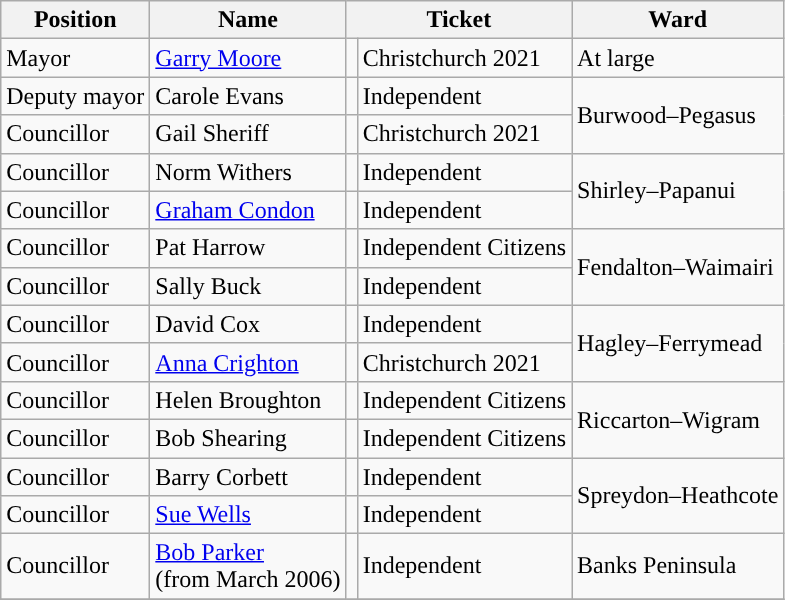<table class="wikitable" border="1">
<tr>
<th>Position</th>
<th>Name</th>
<th Colspan=2>Ticket</th>
<th>Ward</th>
</tr>
<tr>
<td>Mayor</td>
<td><a href='#'>Garry Moore</a></td>
<td></td>
<td>Christchurch 2021</td>
<td>At large</td>
</tr>
<tr>
<td>Deputy mayor</td>
<td>Carole Evans</td>
<td></td>
<td>Independent</td>
<td rowspan=2>Burwood–Pegasus</td>
</tr>
<tr>
<td>Councillor</td>
<td>Gail Sheriff</td>
<td></td>
<td>Christchurch 2021</td>
</tr>
<tr>
<td>Councillor</td>
<td>Norm Withers</td>
<td></td>
<td>Independent</td>
<td rowspan=2>Shirley–Papanui</td>
</tr>
<tr>
<td>Councillor</td>
<td><a href='#'>Graham Condon</a></td>
<td></td>
<td>Independent</td>
</tr>
<tr>
<td>Councillor</td>
<td>Pat Harrow</td>
<td></td>
<td>Independent Citizens</td>
<td rowspan=2>Fendalton–Waimairi</td>
</tr>
<tr>
<td>Councillor</td>
<td>Sally Buck</td>
<td></td>
<td>Independent</td>
</tr>
<tr>
<td>Councillor</td>
<td>David Cox</td>
<td></td>
<td>Independent</td>
<td rowspan=2>Hagley–Ferrymead</td>
</tr>
<tr>
<td>Councillor</td>
<td><a href='#'>Anna Crighton</a></td>
<td></td>
<td>Christchurch 2021</td>
</tr>
<tr>
<td>Councillor</td>
<td>Helen Broughton</td>
<td></td>
<td>Independent Citizens</td>
<td rowspan=2>Riccarton–Wigram</td>
</tr>
<tr>
<td>Councillor</td>
<td>Bob Shearing</td>
<td></td>
<td>Independent Citizens</td>
</tr>
<tr>
<td>Councillor</td>
<td>Barry Corbett</td>
<td></td>
<td>Independent</td>
<td rowspan=2>Spreydon–Heathcote</td>
</tr>
<tr>
<td>Councillor</td>
<td><a href='#'>Sue Wells</a></td>
<td></td>
<td>Independent</td>
</tr>
<tr>
<td>Councillor</td>
<td><a href='#'>Bob Parker</a><br>(from March 2006)</td>
<td></td>
<td>Independent</td>
<td>Banks Peninsula</td>
</tr>
<tr>
</tr>
</table>
